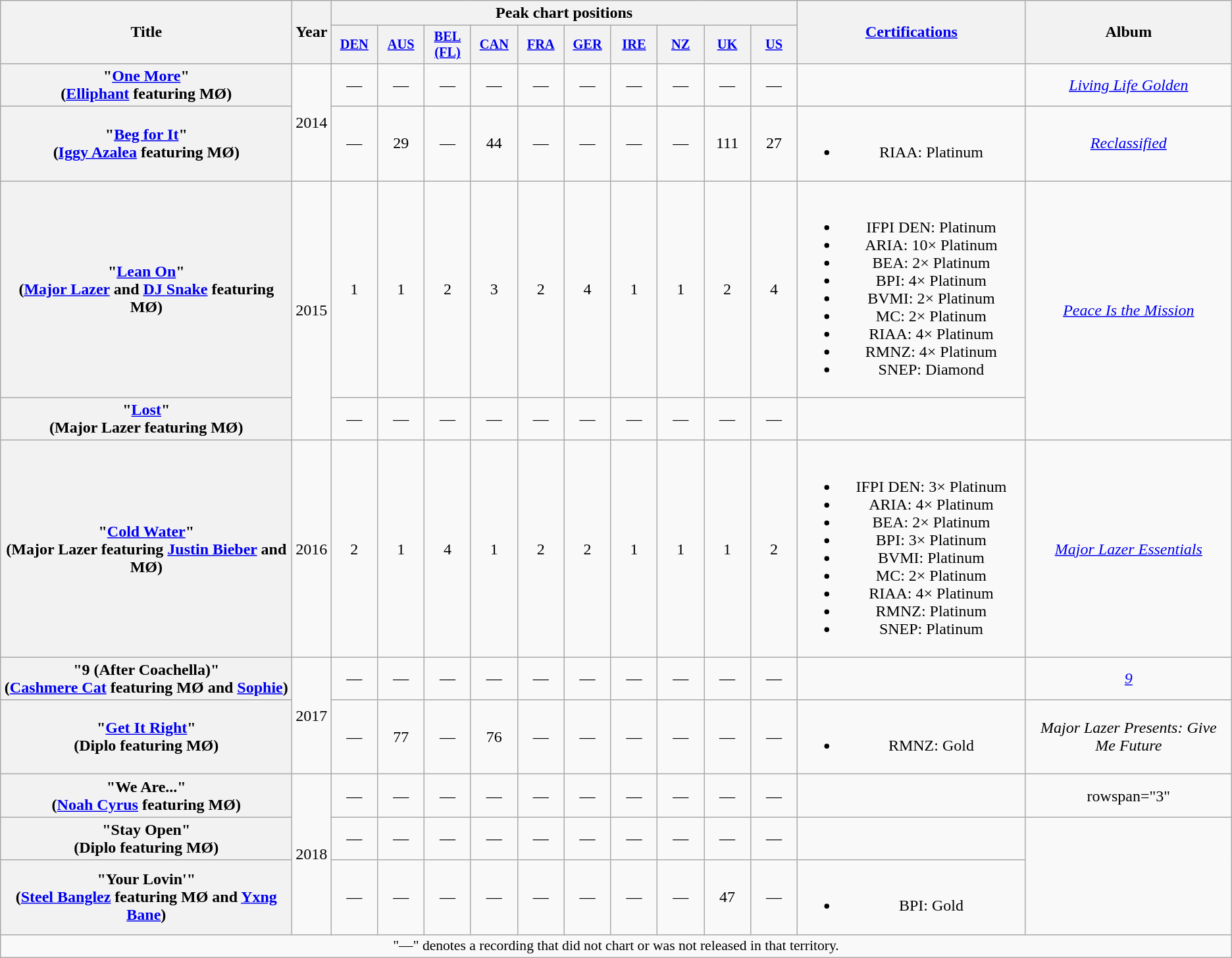<table class="wikitable plainrowheaders" style="text-align:center;">
<tr>
<th scope="col" rowspan="2" style="width:18em;">Title</th>
<th scope="col" rowspan="2" style="width:1em;">Year</th>
<th scope="col" colspan="10">Peak chart positions</th>
<th scope="col" rowspan="2" style="width:14em;"><a href='#'>Certifications</a></th>
<th scope="col" rowspan="2">Album</th>
</tr>
<tr>
<th scope="col" style="width:3em;font-size:85%;"><a href='#'>DEN</a><br></th>
<th scope="col" style="width:3em;font-size:85%;"><a href='#'>AUS</a><br></th>
<th scope="col" style="width:3em;font-size:85%;"><a href='#'>BEL<br>(FL)</a><br></th>
<th scope="col" style="width:3em;font-size:85%;"><a href='#'>CAN</a><br></th>
<th scope="col" style="width:3em;font-size:85%;"><a href='#'>FRA</a><br></th>
<th scope="col" style="width:3em;font-size:85%;"><a href='#'>GER</a><br></th>
<th scope="col" style="width:3em;font-size:85%;"><a href='#'>IRE</a><br></th>
<th scope="col" style="width:3em;font-size:85%;"><a href='#'>NZ</a><br></th>
<th scope="col" style="width:3em;font-size:85%;"><a href='#'>UK</a><br></th>
<th scope="col" style="width:3em;font-size:85%;"><a href='#'>US</a><br></th>
</tr>
<tr>
<th scope="row">"<a href='#'>One More</a>"<br><span>(<a href='#'>Elliphant</a> featuring MØ)</span></th>
<td rowspan="2">2014</td>
<td>—</td>
<td>—</td>
<td>—</td>
<td>—</td>
<td>—</td>
<td>—</td>
<td>—</td>
<td>—</td>
<td>—</td>
<td>—</td>
<td></td>
<td><em><a href='#'>Living Life Golden</a></em></td>
</tr>
<tr>
<th scope="row">"<a href='#'>Beg for It</a>"<br><span>(<a href='#'>Iggy Azalea</a> featuring MØ)</span></th>
<td>—</td>
<td>29</td>
<td>—</td>
<td>44</td>
<td>—</td>
<td>—</td>
<td>—</td>
<td>—</td>
<td>111</td>
<td>27</td>
<td><br><ul><li>RIAA: Platinum</li></ul></td>
<td><em><a href='#'>Reclassified</a></em></td>
</tr>
<tr>
<th scope="row">"<a href='#'>Lean On</a>"<br><span>(<a href='#'>Major Lazer</a> and <a href='#'>DJ Snake</a> featuring MØ)</span></th>
<td rowspan="2">2015</td>
<td>1</td>
<td>1</td>
<td>2</td>
<td>3</td>
<td>2</td>
<td>4</td>
<td>1</td>
<td>1</td>
<td>2</td>
<td>4</td>
<td><br><ul><li>IFPI DEN: Platinum</li><li>ARIA: 10× Platinum</li><li>BEA: 2×  Platinum</li><li>BPI: 4× Platinum</li><li>BVMI: 2× Platinum</li><li>MC: 2× Platinum</li><li>RIAA: 4× Platinum</li><li>RMNZ: 4× Platinum</li><li>SNEP: Diamond</li></ul></td>
<td rowspan="2"><em><a href='#'>Peace Is the Mission</a></em></td>
</tr>
<tr>
<th scope="row">"<a href='#'>Lost</a>"<br><span>(Major Lazer featuring MØ)</span></th>
<td>—</td>
<td>—</td>
<td>—</td>
<td>—</td>
<td>—</td>
<td>—</td>
<td>—</td>
<td>—</td>
<td>—</td>
<td>—</td>
<td></td>
</tr>
<tr>
<th scope="row">"<a href='#'>Cold Water</a>"<br><span>(Major Lazer featuring <a href='#'>Justin Bieber</a> and MØ)</span></th>
<td>2016</td>
<td>2</td>
<td>1</td>
<td>4</td>
<td>1</td>
<td>2</td>
<td>2</td>
<td>1</td>
<td>1</td>
<td>1</td>
<td>2</td>
<td><br><ul><li>IFPI DEN: 3× Platinum</li><li>ARIA: 4× Platinum</li><li>BEA: 2×  Platinum</li><li>BPI: 3× Platinum</li><li>BVMI: Platinum</li><li>MC: 2× Platinum</li><li>RIAA: 4× Platinum</li><li>RMNZ: Platinum</li><li>SNEP: Platinum</li></ul></td>
<td><em><a href='#'>Major Lazer Essentials</a></em></td>
</tr>
<tr>
<th scope="row">"9 (After Coachella)" <br><span> (<a href='#'>Cashmere Cat</a> featuring MØ and <a href='#'>Sophie</a>)</span></th>
<td rowspan="2">2017</td>
<td>—</td>
<td>—</td>
<td>—</td>
<td>—</td>
<td>—</td>
<td>—</td>
<td>—</td>
<td>—</td>
<td>—</td>
<td>—</td>
<td></td>
<td><em><a href='#'>9</a></em></td>
</tr>
<tr>
<th scope="row">"<a href='#'>Get It Right</a>" <br><span> (Diplo featuring MØ)</span></th>
<td>—</td>
<td>77</td>
<td>—</td>
<td>76</td>
<td>—</td>
<td>—</td>
<td>—</td>
<td>—</td>
<td>—</td>
<td>—</td>
<td><br><ul><li>RMNZ: Gold</li></ul></td>
<td><em>Major Lazer Presents: Give Me Future</em></td>
</tr>
<tr>
<th scope="row">"We Are..." <br><span> (<a href='#'>Noah Cyrus</a> featuring MØ)</span></th>
<td rowspan="3">2018</td>
<td>—</td>
<td>—</td>
<td>—</td>
<td>—</td>
<td>—</td>
<td>—</td>
<td>—</td>
<td>—</td>
<td>—</td>
<td>—</td>
<td></td>
<td>rowspan="3" </td>
</tr>
<tr>
<th scope="row">"Stay Open"<br><span>(Diplo featuring MØ)</span></th>
<td>—</td>
<td>—</td>
<td>—</td>
<td>—</td>
<td>—</td>
<td>—</td>
<td>—</td>
<td>—</td>
<td>—</td>
<td>—</td>
<td></td>
</tr>
<tr>
<th scope="row">"Your Lovin'"<br><span>(<a href='#'>Steel Banglez</a> featuring MØ and <a href='#'>Yxng Bane</a>)</span></th>
<td>—</td>
<td>—</td>
<td>—</td>
<td>—</td>
<td>—</td>
<td>—</td>
<td>—</td>
<td>—</td>
<td>47</td>
<td>—</td>
<td><br><ul><li>BPI: Gold</li></ul></td>
</tr>
<tr>
<td colspan="15" style="font-size:90%">"—" denotes a recording that did not chart or was not released in that territory.</td>
</tr>
</table>
